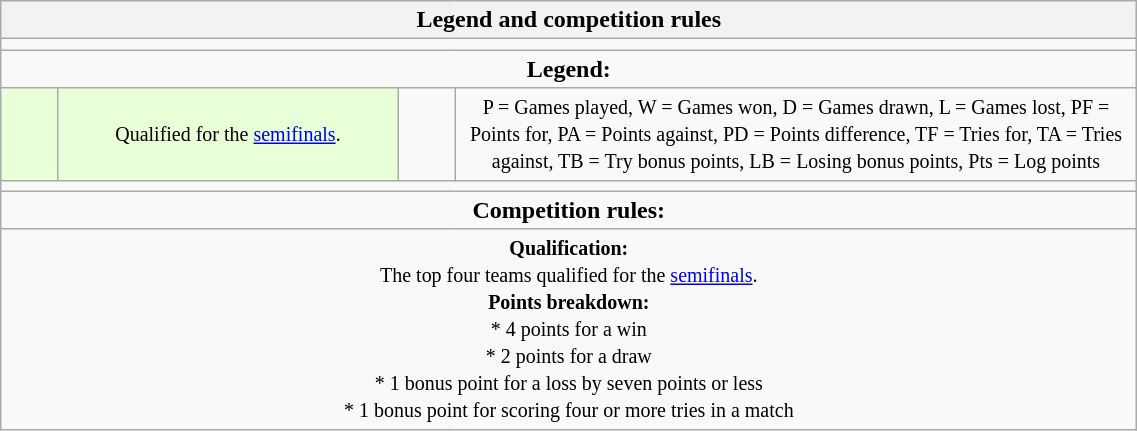<table class="wikitable collapsible collapsed" style="text-align:center; font-size:100%; width:60%;">
<tr>
<th colspan="100%" style="border:0px">Legend and competition rules</th>
</tr>
<tr>
<td colspan="100%"></td>
</tr>
<tr>
<td colspan="100%" style="border:0px"><strong>Legend:</strong></td>
</tr>
<tr>
<td style="width:5%; background:#E8FFD8"></td>
<td style="width:30%; background:#E8FFD8"><small>Qualified for the <a href='#'>semifinals</a>.</small></td>
<td style="width:5%;"></td>
<td style="width:60%;"><small>P = Games played, W = Games won, D = Games drawn, L = Games lost, PF = Points for, PA = Points against, PD = Points difference, TF = Tries for, TA = Tries against, TB = Try bonus points, LB = Losing bonus points, Pts = Log points</small></td>
</tr>
<tr>
<td colspan="100%"></td>
</tr>
<tr>
<td colspan="100%" style="border:0px"><strong>Competition rules:</strong></td>
</tr>
<tr>
<td colspan="100%"><small><strong>Qualification:</strong></small><br><small>The top four teams qualified for the <a href='#'>semifinals</a>.</small><br><small><strong>Points breakdown:</strong><br>* 4 points for a win<br>* 2 points for a draw<br>* 1 bonus point for a loss by seven points or less<br>* 1 bonus point for scoring four or more tries in a match</small></td>
</tr>
</table>
